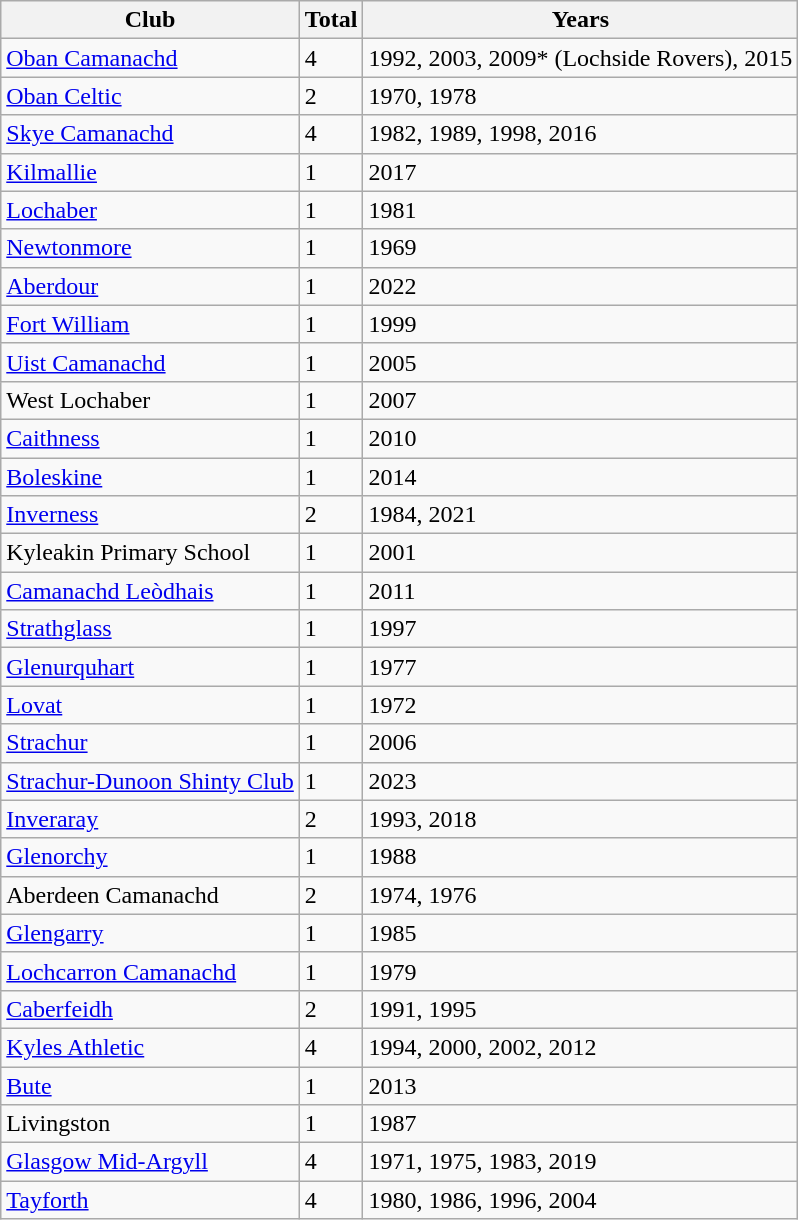<table class="wikitable sortable">
<tr>
<th>Club</th>
<th>Total</th>
<th>Years</th>
</tr>
<tr>
<td><a href='#'>Oban Camanachd</a></td>
<td>4</td>
<td>1992, 2003, 2009* (Lochside Rovers), 2015</td>
</tr>
<tr>
<td><a href='#'>Oban Celtic</a></td>
<td>2</td>
<td>1970, 1978</td>
</tr>
<tr>
<td><a href='#'>Skye Camanachd</a></td>
<td>4</td>
<td>1982, 1989, 1998, 2016</td>
</tr>
<tr>
<td><a href='#'>Kilmallie</a></td>
<td>1</td>
<td>2017</td>
</tr>
<tr>
<td><a href='#'>Lochaber</a></td>
<td>1</td>
<td>1981</td>
</tr>
<tr>
<td><a href='#'>Newtonmore</a></td>
<td>1</td>
<td>1969</td>
</tr>
<tr>
<td><a href='#'>Aberdour</a></td>
<td>1</td>
<td>2022</td>
</tr>
<tr>
<td><a href='#'>Fort William</a></td>
<td>1</td>
<td>1999</td>
</tr>
<tr>
<td><a href='#'>Uist Camanachd</a></td>
<td>1</td>
<td>2005</td>
</tr>
<tr>
<td>West Lochaber</td>
<td>1</td>
<td>2007</td>
</tr>
<tr>
<td><a href='#'>Caithness</a></td>
<td>1</td>
<td>2010</td>
</tr>
<tr>
<td><a href='#'>Boleskine</a></td>
<td>1</td>
<td>2014</td>
</tr>
<tr>
<td><a href='#'>Inverness</a></td>
<td>2</td>
<td>1984, 2021</td>
</tr>
<tr>
<td>Kyleakin Primary School</td>
<td>1</td>
<td>2001</td>
</tr>
<tr>
<td><a href='#'>Camanachd Leòdhais</a></td>
<td>1</td>
<td>2011</td>
</tr>
<tr>
<td><a href='#'>Strathglass</a></td>
<td>1</td>
<td>1997</td>
</tr>
<tr>
<td><a href='#'>Glenurquhart</a></td>
<td>1</td>
<td>1977</td>
</tr>
<tr>
<td><a href='#'>Lovat</a></td>
<td>1</td>
<td>1972</td>
</tr>
<tr>
<td><a href='#'>Strachur</a></td>
<td>1</td>
<td>2006</td>
</tr>
<tr>
<td><a href='#'>Strachur-Dunoon Shinty Club</a></td>
<td>1</td>
<td>2023</td>
</tr>
<tr>
<td><a href='#'>Inveraray</a></td>
<td>2</td>
<td>1993, 2018</td>
</tr>
<tr>
<td><a href='#'>Glenorchy</a></td>
<td>1</td>
<td>1988</td>
</tr>
<tr>
<td>Aberdeen Camanachd</td>
<td>2</td>
<td>1974, 1976</td>
</tr>
<tr>
<td><a href='#'>Glengarry</a></td>
<td>1</td>
<td>1985</td>
</tr>
<tr>
<td><a href='#'>Lochcarron Camanachd</a></td>
<td>1</td>
<td>1979</td>
</tr>
<tr>
<td><a href='#'>Caberfeidh</a></td>
<td>2</td>
<td>1991, 1995</td>
</tr>
<tr>
<td><a href='#'>Kyles Athletic</a></td>
<td>4</td>
<td>1994, 2000, 2002, 2012</td>
</tr>
<tr>
<td><a href='#'>Bute</a></td>
<td>1</td>
<td>2013</td>
</tr>
<tr>
<td>Livingston</td>
<td>1</td>
<td>1987</td>
</tr>
<tr>
<td><a href='#'>Glasgow Mid-Argyll</a></td>
<td>4</td>
<td>1971, 1975, 1983, 2019</td>
</tr>
<tr>
<td><a href='#'>Tayforth</a></td>
<td>4</td>
<td>1980, 1986, 1996, 2004</td>
</tr>
</table>
